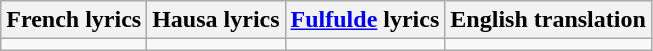<table class="wikitable">
<tr>
<th>French lyrics</th>
<th>Hausa lyrics</th>
<th><a href='#'>Fulfulde</a> lyrics</th>
<th>English translation</th>
</tr>
<tr style="vertical-align:top; white-space:nowrap;">
<td></td>
<td></td>
<td></td>
<td></td>
</tr>
</table>
